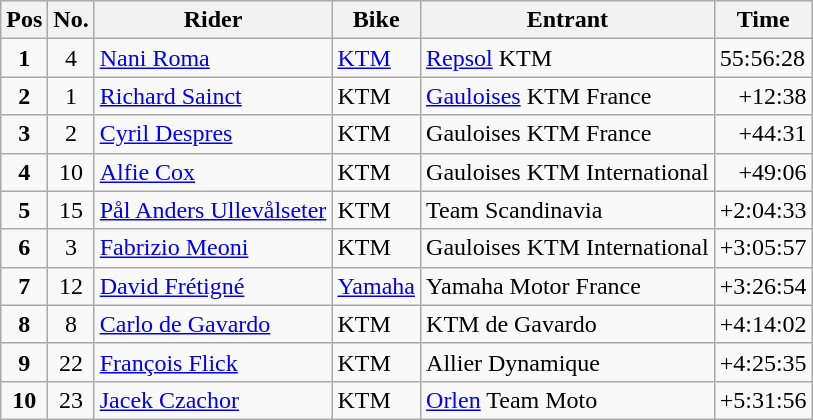<table class="wikitable">
<tr>
<th>Pos</th>
<th>No.</th>
<th>Rider</th>
<th>Bike</th>
<th>Entrant</th>
<th>Time</th>
</tr>
<tr>
<td align=center><strong>1</strong></td>
<td align=center>4</td>
<td> <a href='#'>Nani Roma</a></td>
<td><a href='#'>KTM</a></td>
<td><a href='#'>Repsol</a> KTM</td>
<td>55:56:28</td>
</tr>
<tr>
<td align=center><strong>2</strong></td>
<td align=center>1</td>
<td> <a href='#'>Richard Sainct</a></td>
<td>KTM</td>
<td><a href='#'>Gauloises</a> KTM France</td>
<td align=right>+12:38</td>
</tr>
<tr>
<td align=center><strong>3</strong></td>
<td align=center>2</td>
<td> <a href='#'>Cyril Despres</a></td>
<td>KTM</td>
<td>Gauloises KTM France</td>
<td align=right>+44:31</td>
</tr>
<tr>
<td align=center><strong>4</strong></td>
<td align=center>10</td>
<td> <a href='#'>Alfie Cox</a></td>
<td>KTM</td>
<td>Gauloises KTM International</td>
<td align=right>+49:06</td>
</tr>
<tr>
<td align=center><strong>5</strong></td>
<td align=center>15</td>
<td> <a href='#'>Pål Anders Ullevålseter</a></td>
<td>KTM</td>
<td>Team Scandinavia</td>
<td align=right>+2:04:33</td>
</tr>
<tr>
<td align=center><strong>6</strong></td>
<td align=center>3</td>
<td> <a href='#'>Fabrizio Meoni</a></td>
<td>KTM</td>
<td>Gauloises KTM International</td>
<td align=right>+3:05:57</td>
</tr>
<tr>
<td align=center><strong>7</strong></td>
<td align=center>12</td>
<td> <a href='#'>David Frétigné</a></td>
<td><a href='#'>Yamaha</a></td>
<td>Yamaha Motor France</td>
<td>+3:26:54</td>
</tr>
<tr>
<td align=center><strong>8</strong></td>
<td align=center>8</td>
<td> <a href='#'>Carlo de Gavardo</a></td>
<td>KTM</td>
<td>KTM de Gavardo</td>
<td>+4:14:02</td>
</tr>
<tr>
<td align=center><strong>9</strong></td>
<td align=center>22</td>
<td> <a href='#'>François Flick</a></td>
<td>KTM</td>
<td>Allier Dynamique</td>
<td>+4:25:35</td>
</tr>
<tr>
<td align=center><strong>10</strong></td>
<td align=center>23</td>
<td> <a href='#'>Jacek Czachor</a></td>
<td>KTM</td>
<td><a href='#'>Orlen</a> Team Moto</td>
<td>+5:31:56</td>
</tr>
</table>
